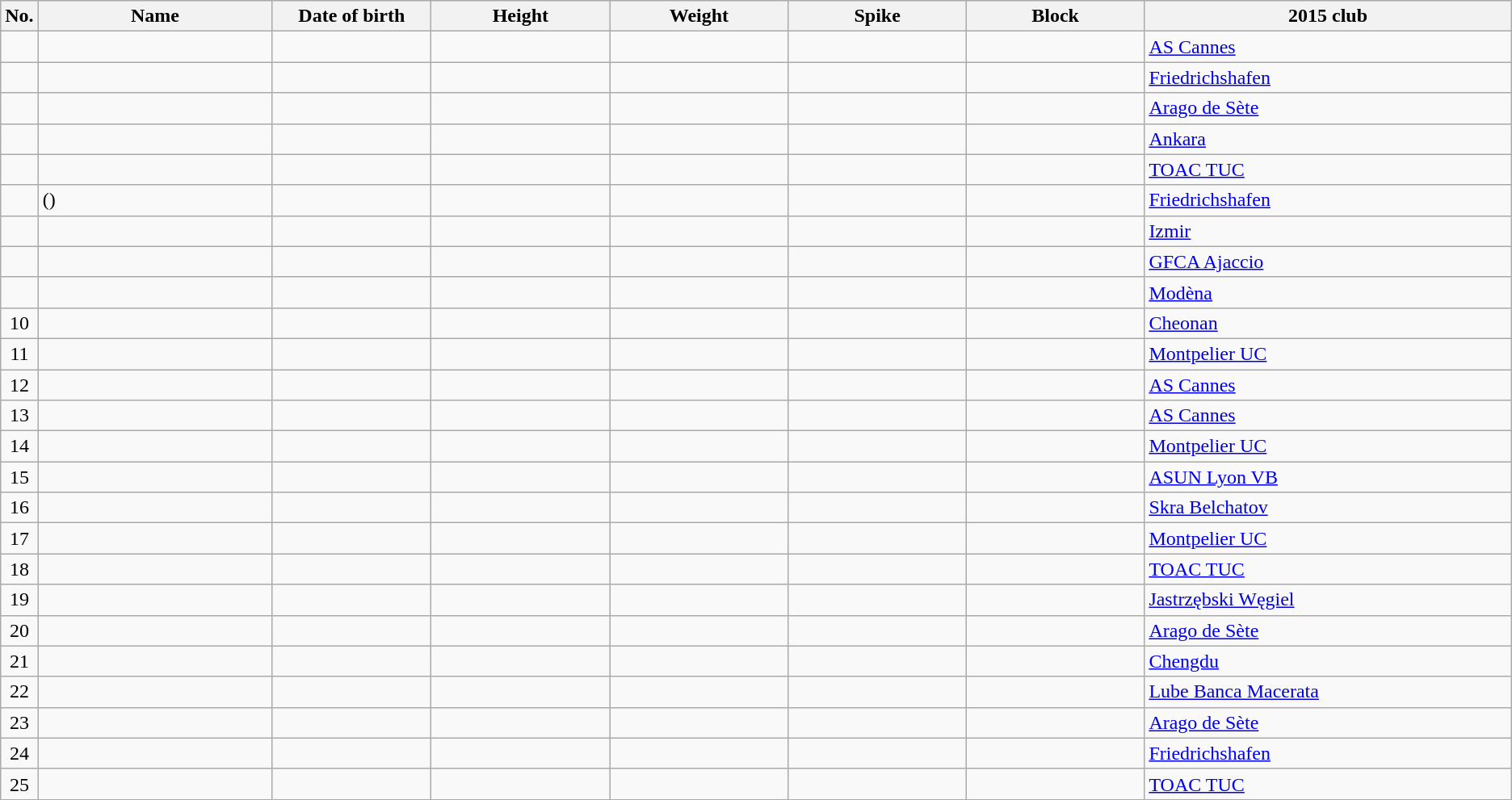<table class="wikitable sortable" style="font-size:100%; text-align:center;">
<tr>
<th>No.</th>
<th style="width:12em">Name</th>
<th style="width:8em">Date of birth</th>
<th style="width:9em">Height</th>
<th style="width:9em">Weight</th>
<th style="width:9em">Spike</th>
<th style="width:9em">Block</th>
<th style="width:19em">2015 club</th>
</tr>
<tr>
<td></td>
<td align=left></td>
<td align=right></td>
<td></td>
<td></td>
<td></td>
<td></td>
<td align=left> <a href='#'>AS Cannes</a></td>
</tr>
<tr>
<td></td>
<td align=left></td>
<td align=right></td>
<td></td>
<td></td>
<td></td>
<td></td>
<td align=left> <a href='#'>Friedrichshafen</a></td>
</tr>
<tr>
<td></td>
<td align=left></td>
<td align=right></td>
<td></td>
<td></td>
<td></td>
<td></td>
<td align=left> <a href='#'>Arago de Sète</a></td>
</tr>
<tr>
<td></td>
<td align=left></td>
<td align=right></td>
<td></td>
<td></td>
<td></td>
<td></td>
<td align=left> <a href='#'>Ankara</a></td>
</tr>
<tr>
<td></td>
<td align=left></td>
<td align=right></td>
<td></td>
<td></td>
<td></td>
<td></td>
<td align=left> <a href='#'>TOAC TUC</a></td>
</tr>
<tr>
<td></td>
<td align=left> ()</td>
<td align=right></td>
<td></td>
<td></td>
<td></td>
<td></td>
<td align=left> <a href='#'>Friedrichshafen</a></td>
</tr>
<tr>
<td></td>
<td align=left></td>
<td align=right></td>
<td></td>
<td></td>
<td></td>
<td></td>
<td align=left> <a href='#'>Izmir</a></td>
</tr>
<tr>
<td></td>
<td align=left></td>
<td align=right></td>
<td></td>
<td></td>
<td></td>
<td></td>
<td align=left> <a href='#'>GFCA Ajaccio</a></td>
</tr>
<tr>
<td></td>
<td align=left></td>
<td align=right></td>
<td></td>
<td></td>
<td></td>
<td></td>
<td align=left> <a href='#'>Modèna</a></td>
</tr>
<tr>
<td>10</td>
<td align=left></td>
<td align=right></td>
<td></td>
<td></td>
<td></td>
<td></td>
<td align=left> <a href='#'>Cheonan</a></td>
</tr>
<tr>
<td>11</td>
<td align=left></td>
<td align=right></td>
<td></td>
<td></td>
<td></td>
<td></td>
<td align=left> <a href='#'>Montpelier UC</a></td>
</tr>
<tr>
<td>12</td>
<td align=left></td>
<td align=right></td>
<td></td>
<td></td>
<td></td>
<td></td>
<td align=left> <a href='#'>AS Cannes</a></td>
</tr>
<tr>
<td>13</td>
<td align=left></td>
<td align=right></td>
<td></td>
<td></td>
<td></td>
<td></td>
<td align=left> <a href='#'>AS Cannes</a></td>
</tr>
<tr>
<td>14</td>
<td align=left></td>
<td align=right></td>
<td></td>
<td></td>
<td></td>
<td></td>
<td align=left> <a href='#'>Montpelier UC</a></td>
</tr>
<tr>
<td>15</td>
<td align=left></td>
<td align=right></td>
<td></td>
<td></td>
<td></td>
<td></td>
<td align=left> <a href='#'>ASUN Lyon VB</a></td>
</tr>
<tr>
<td>16</td>
<td align=left></td>
<td align=right></td>
<td></td>
<td></td>
<td></td>
<td></td>
<td align=left> <a href='#'>Skra Belchatov</a></td>
</tr>
<tr>
<td>17</td>
<td align=left></td>
<td align=right></td>
<td></td>
<td></td>
<td></td>
<td></td>
<td align=left> <a href='#'>Montpelier UC</a></td>
</tr>
<tr>
<td>18</td>
<td align=left></td>
<td align=right></td>
<td></td>
<td></td>
<td></td>
<td></td>
<td align=left> <a href='#'>TOAC TUC</a></td>
</tr>
<tr>
<td>19</td>
<td align=left></td>
<td align=right></td>
<td></td>
<td></td>
<td></td>
<td></td>
<td align=left> <a href='#'>Jastrzębski Węgiel</a></td>
</tr>
<tr>
<td>20</td>
<td align=left></td>
<td align=right></td>
<td></td>
<td></td>
<td></td>
<td></td>
<td align=left> <a href='#'>Arago de Sète</a></td>
</tr>
<tr>
<td>21</td>
<td align=left></td>
<td align=right></td>
<td></td>
<td></td>
<td></td>
<td></td>
<td align=left> <a href='#'>Chengdu</a></td>
</tr>
<tr>
<td>22</td>
<td align=left></td>
<td align=right></td>
<td></td>
<td></td>
<td></td>
<td></td>
<td align=left> <a href='#'>Lube Banca Macerata</a></td>
</tr>
<tr>
<td>23</td>
<td align=left></td>
<td align=right></td>
<td></td>
<td></td>
<td></td>
<td></td>
<td align=left> <a href='#'>Arago de Sète</a></td>
</tr>
<tr>
<td>24</td>
<td align=left></td>
<td align=right></td>
<td></td>
<td></td>
<td></td>
<td></td>
<td align=left> <a href='#'>Friedrichshafen</a></td>
</tr>
<tr>
<td>25</td>
<td align=left></td>
<td align=right></td>
<td></td>
<td></td>
<td></td>
<td></td>
<td align=left> <a href='#'>TOAC TUC</a></td>
</tr>
</table>
